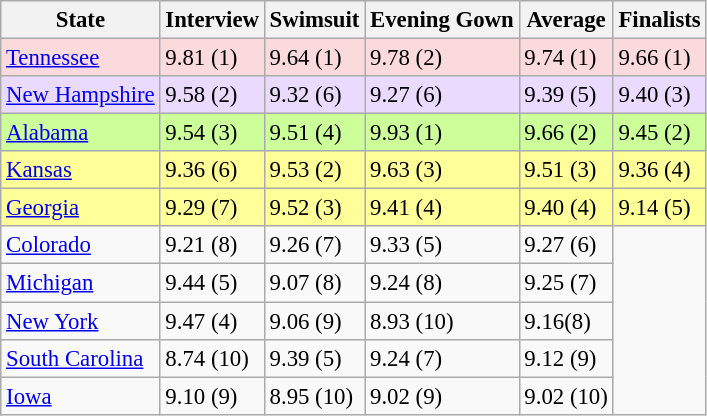<table class="wikitable sortable collapsible" style="font-size: 95%;">
<tr>
<th>State</th>
<th>Interview</th>
<th>Swimsuit</th>
<th>Evening Gown</th>
<th>Average</th>
<th>Finalists</th>
</tr>
<tr>
<td style="background-color:#FADADD;"><a href='#'>Tennessee</a></td>
<td style="background-color:#FADADD;">9.81 (1)</td>
<td style="background-color:#FADADD;">9.64 (1)</td>
<td style="background-color:#FADADD;">9.78 (2)</td>
<td style="background-color:#FADADD;">9.74 (1)</td>
<td style="background-color:#FADADD;">9.66 (1)</td>
</tr>
<tr>
<td style="background-color:#eadafd;"><a href='#'>New Hampshire</a></td>
<td style="background-color:#eadafd;">9.58 (2)</td>
<td style="background-color:#eadafd;">9.32 (6)</td>
<td style="background-color:#eadafd;">9.27 (6)</td>
<td style="background-color:#eadafd;">9.39 (5)</td>
<td style="background-color:#eadafd;">9.40 (3)</td>
</tr>
<tr>
<td style="background-color:#ccff99;"><a href='#'>Alabama</a></td>
<td style="background-color:#ccff99;">9.54 (3)</td>
<td style="background-color:#ccff99;">9.51 (4)</td>
<td style="background-color:#ccff99;">9.93 (1)</td>
<td style="background-color:#ccff99;">9.66 (2)</td>
<td style="background-color:#ccff99;">9.45 (2)</td>
</tr>
<tr>
<td style="background-color:#ffff99;"><a href='#'>Kansas</a></td>
<td style="background-color:#ffff99;">9.36 (6)</td>
<td style="background-color:#ffff99;">9.53 (2)</td>
<td style="background-color:#ffff99;">9.63 (3)</td>
<td style="background-color:#ffff99;">9.51 (3)</td>
<td style="background-color:#ffff99;">9.36 (4)</td>
</tr>
<tr>
<td style="background-color:#ffff99;"><a href='#'>Georgia</a></td>
<td style="background-color:#ffff99;">9.29 (7)</td>
<td style="background-color:#ffff99;">9.52 (3)</td>
<td style="background-color:#ffff99;">9.41 (4)</td>
<td style="background-color:#ffff99;">9.40 (4)</td>
<td style="background-color:#ffff99;">9.14 (5)</td>
</tr>
<tr>
<td><a href='#'>Colorado</a></td>
<td>9.21 (8)</td>
<td>9.26 (7)</td>
<td>9.33 (5)</td>
<td>9.27 (6)</td>
</tr>
<tr>
<td><a href='#'>Michigan</a></td>
<td>9.44 (5)</td>
<td>9.07 (8)</td>
<td>9.24 (8)</td>
<td>9.25 (7)</td>
</tr>
<tr>
<td><a href='#'>New York</a></td>
<td>9.47 (4)</td>
<td>9.06 (9)</td>
<td>8.93 (10)</td>
<td>9.16(8)</td>
</tr>
<tr>
<td><a href='#'>South Carolina</a></td>
<td>8.74 (10)</td>
<td>9.39 (5)</td>
<td>9.24 (7)</td>
<td>9.12 (9)</td>
</tr>
<tr>
<td><a href='#'>Iowa</a></td>
<td>9.10 (9)</td>
<td>8.95 (10)</td>
<td>9.02 (9)</td>
<td>9.02 (10)</td>
</tr>
</table>
